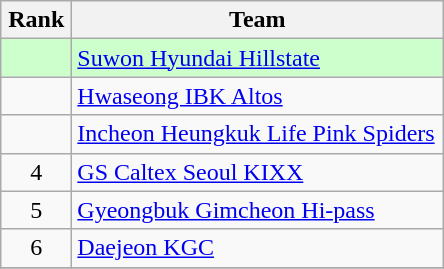<table class="wikitable" style="text-align: center;">
<tr>
<th width=40>Rank</th>
<th width=240>Team</th>
</tr>
<tr bgcolor=#ccffcc>
<td></td>
<td align=left><a href='#'>Suwon Hyundai Hillstate</a></td>
</tr>
<tr>
<td></td>
<td align=left><a href='#'>Hwaseong IBK Altos</a></td>
</tr>
<tr>
<td></td>
<td align=left><a href='#'>Incheon Heungkuk Life Pink Spiders</a></td>
</tr>
<tr>
<td>4</td>
<td align=left><a href='#'>GS Caltex Seoul KIXX</a></td>
</tr>
<tr>
<td>5</td>
<td align=left><a href='#'>Gyeongbuk Gimcheon Hi-pass</a></td>
</tr>
<tr>
<td>6</td>
<td align=left><a href='#'>Daejeon KGC</a></td>
</tr>
<tr>
</tr>
</table>
